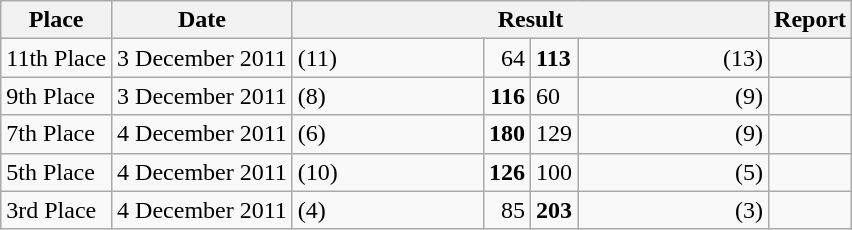<table class="wikitable">
<tr>
<th>Place</th>
<th>Date</th>
<th colspan=4>Result</th>
<th>Report</th>
</tr>
<tr>
<td>11th Place</td>
<td>3 December 2011</td>
<td width=120px> (11)</td>
<td style="text-align:right;">64</td>
<td><strong>113</strong></td>
<td width=120px style="text-align:right;"><strong></strong> (13)</td>
<td></td>
</tr>
<tr>
<td>9th Place</td>
<td>3 December 2011</td>
<td width=120px><strong></strong> (8)</td>
<td style="text-align:right;"><strong>116</strong></td>
<td>60</td>
<td width=120px style="text-align:right;"> (9)</td>
<td></td>
</tr>
<tr>
<td>7th Place</td>
<td>4 December 2011</td>
<td width=120px><strong></strong> (6)</td>
<td style="text-align:right;"><strong>180</strong></td>
<td>129</td>
<td width=120px style="text-align:right;"> (9)</td>
<td></td>
</tr>
<tr>
<td>5th Place</td>
<td>4 December 2011</td>
<td width=120px><strong></strong> (10)</td>
<td style="text-align:right;"><strong>126</strong></td>
<td>100</td>
<td width=120px style="text-align:right;"> (5)</td>
<td></td>
</tr>
<tr>
<td>3rd Place</td>
<td>4 December 2011</td>
<td width=120px> (4)</td>
<td style="text-align:right;">85</td>
<td><strong>203</strong></td>
<td width=120px style="text-align:right;"><strong></strong> (3)</td>
<td></td>
</tr>
</table>
